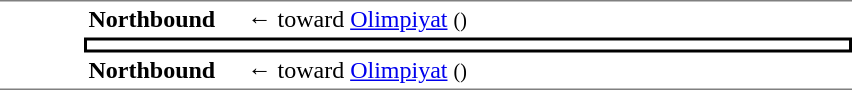<table table border=0 cellspacing=0 cellpadding=3>
<tr>
<td style="border-top:solid 1px gray;border-bottom:solid 1px gray;" width=50 rowspan=3 valign=top></td>
<td style="border-top:solid 1px gray;" width=100><strong>Northbound</strong></td>
<td style="border-top:solid 1px gray;" width=400>←  toward <a href='#'>Olimpiyat</a> <small>()</small></td>
</tr>
<tr>
<td style="border-top:solid 2px black;border-right:solid 2px black;border-left:solid 2px black;border-bottom:solid 2px black;text-align:center;" colspan=2></td>
</tr>
<tr>
<td style="border-bottom:solid 1px gray;"><strong>Northbound</strong></td>
<td style="border-bottom:solid 1px gray;">←  toward <a href='#'>Olimpiyat</a> <small>()</small></td>
</tr>
</table>
